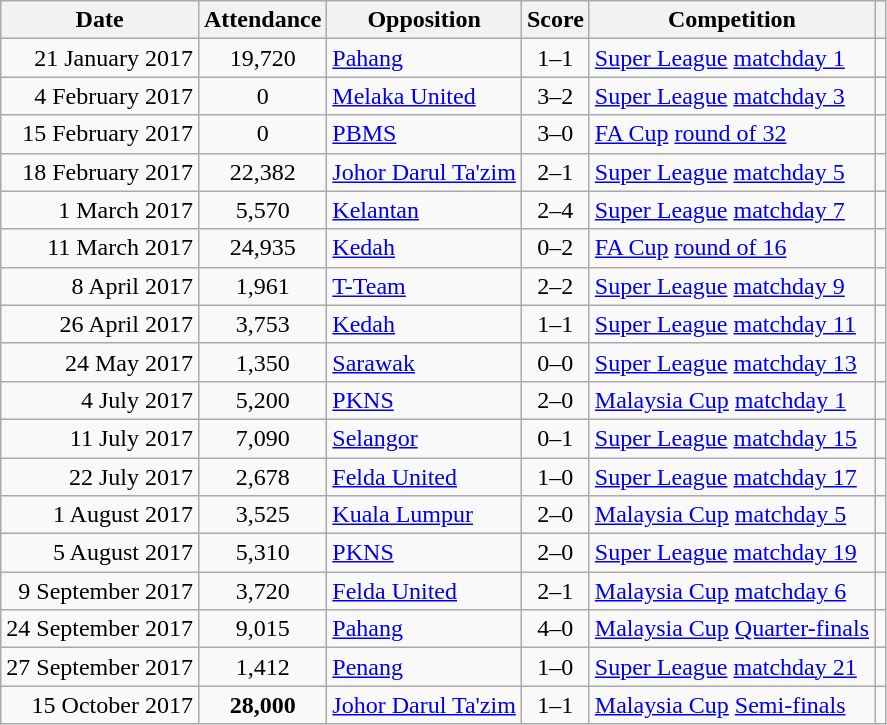<table class="wikitable sortable" style="text-align:center;">
<tr>
<th>Date</th>
<th>Attendance</th>
<th>Opposition</th>
<th>Score</th>
<th>Competition</th>
<th></th>
</tr>
<tr>
<td align=right>21 January 2017</td>
<td>19,720</td>
<td align=left> <a href='#'>Pahang</a></td>
<td>1–1</td>
<td align=left><a href='#'>Super League</a> <a href='#'>matchday 1</a></td>
<td></td>
</tr>
<tr>
<td align=right>4 February 2017</td>
<td>0</td>
<td align=left> <a href='#'>Melaka United</a></td>
<td>3–2</td>
<td align=left><a href='#'>Super League</a> <a href='#'>matchday 3</a></td>
<td></td>
</tr>
<tr>
<td align=right>15 February 2017</td>
<td>0</td>
<td align=left> <a href='#'>PBMS</a></td>
<td>3–0</td>
<td align=left><a href='#'>FA Cup</a> <a href='#'>round of 32</a></td>
<td></td>
</tr>
<tr>
<td align=right>18 February 2017</td>
<td>22,382</td>
<td align=left> <a href='#'>Johor Darul Ta'zim</a></td>
<td>2–1</td>
<td align=left><a href='#'>Super League</a> <a href='#'>matchday 5</a></td>
<td></td>
</tr>
<tr>
<td align=right>1 March 2017</td>
<td>5,570</td>
<td align=left> <a href='#'>Kelantan</a></td>
<td>2–4</td>
<td align=left><a href='#'>Super League</a> <a href='#'>matchday 7</a></td>
<td></td>
</tr>
<tr>
<td align=right>11 March 2017</td>
<td>24,935</td>
<td align=left> <a href='#'>Kedah</a></td>
<td>0–2</td>
<td align=left><a href='#'>FA Cup</a> <a href='#'>round of 16</a></td>
<td></td>
</tr>
<tr>
<td align=right>8 April 2017</td>
<td>1,961</td>
<td align=left> <a href='#'>T-Team</a></td>
<td>2–2</td>
<td align=left><a href='#'>Super League</a> <a href='#'>matchday 9</a></td>
<td></td>
</tr>
<tr>
<td align=right>26 April 2017</td>
<td>3,753</td>
<td align=left> <a href='#'>Kedah</a></td>
<td>1–1</td>
<td align=left><a href='#'>Super League</a> <a href='#'>matchday 11</a></td>
<td></td>
</tr>
<tr>
<td align=right>24 May 2017</td>
<td>1,350</td>
<td align=left> <a href='#'>Sarawak</a></td>
<td>0–0</td>
<td align=left><a href='#'>Super League</a> <a href='#'>matchday 13</a></td>
<td></td>
</tr>
<tr>
<td align=right>4 July 2017</td>
<td>5,200</td>
<td align=left> <a href='#'>PKNS</a></td>
<td>2–0</td>
<td align=left><a href='#'>Malaysia Cup</a> <a href='#'>matchday 1</a></td>
<td></td>
</tr>
<tr>
<td align=right>11 July 2017</td>
<td>7,090</td>
<td align=left> <a href='#'>Selangor</a></td>
<td>0–1</td>
<td align=left><a href='#'>Super League</a> <a href='#'>matchday 15</a></td>
<td></td>
</tr>
<tr>
<td align=right>22 July 2017</td>
<td>2,678</td>
<td align=left> <a href='#'>Felda United</a></td>
<td>1–0</td>
<td align=left><a href='#'>Super League</a> <a href='#'>matchday 17</a></td>
<td></td>
</tr>
<tr>
<td align=right>1 August 2017</td>
<td>3,525</td>
<td align=left> <a href='#'>Kuala Lumpur</a></td>
<td>2–0</td>
<td align=left><a href='#'>Malaysia Cup</a> <a href='#'>matchday 5</a></td>
<td></td>
</tr>
<tr>
<td align=right>5 August 2017</td>
<td>5,310</td>
<td align=left> <a href='#'>PKNS</a></td>
<td>2–0</td>
<td align=left><a href='#'>Super League</a> <a href='#'>matchday 19</a></td>
<td></td>
</tr>
<tr>
<td align=right>9 September 2017</td>
<td>3,720</td>
<td align=left> <a href='#'>Felda United</a></td>
<td>2–1</td>
<td align=left><a href='#'>Malaysia Cup</a> <a href='#'>matchday 6</a></td>
<td></td>
</tr>
<tr>
<td align=right>24 September 2017</td>
<td>9,015</td>
<td align=left> <a href='#'>Pahang</a></td>
<td>4–0</td>
<td align=left><a href='#'>Malaysia Cup</a> <a href='#'>Quarter-finals</a></td>
<td></td>
</tr>
<tr>
<td align=right>27 September 2017</td>
<td>1,412</td>
<td align=left> <a href='#'>Penang</a></td>
<td>1–0</td>
<td align=left><a href='#'>Super League</a> <a href='#'>matchday 21</a></td>
<td></td>
</tr>
<tr>
<td align=right>15 October 2017</td>
<td><strong>28,000</strong></td>
<td align=left> <a href='#'>Johor Darul Ta'zim</a></td>
<td>1–1</td>
<td align=left><a href='#'>Malaysia Cup</a> <a href='#'>Semi-finals</a></td>
<td></td>
</tr>
</table>
